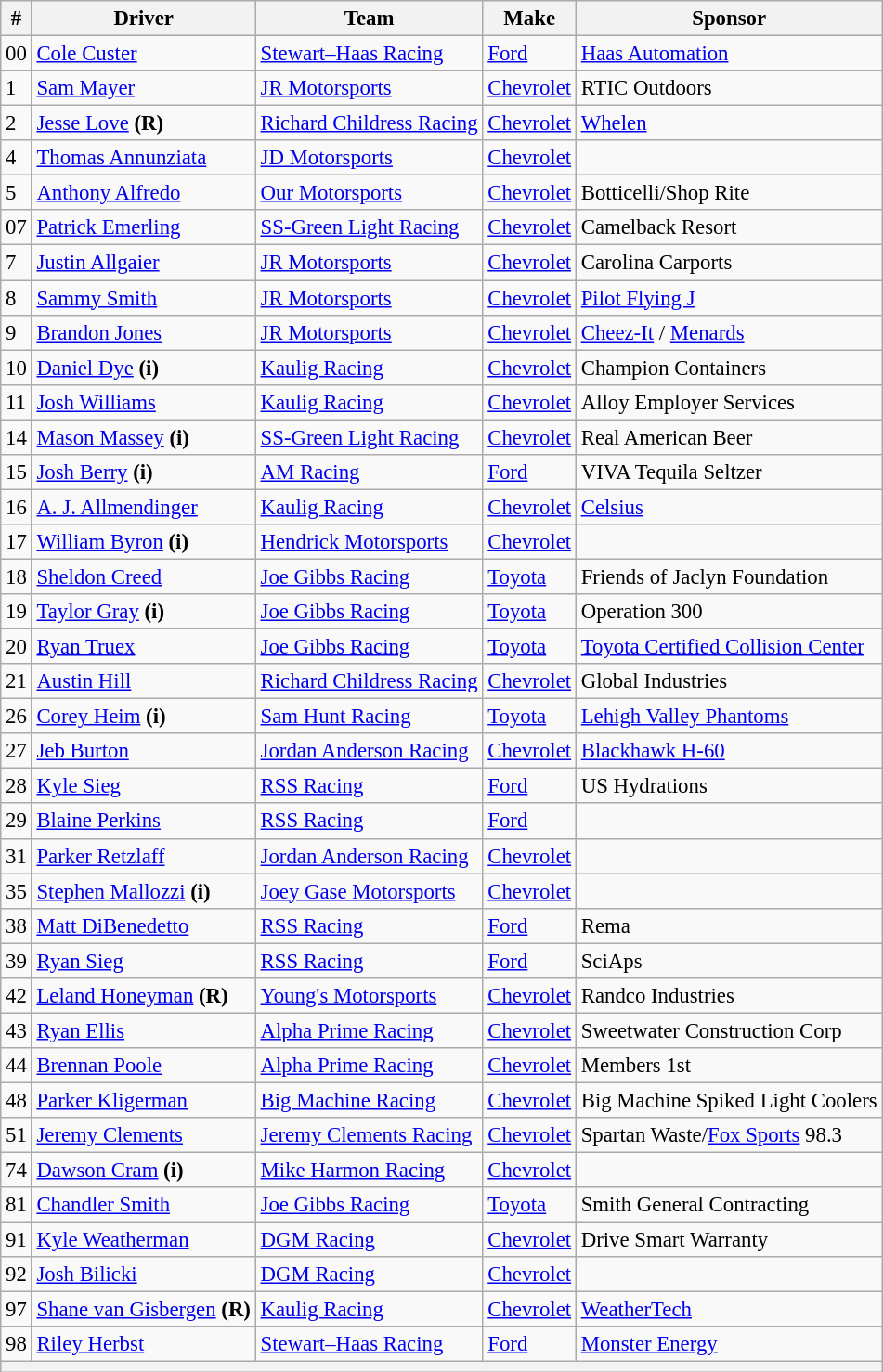<table class="wikitable" style="font-size: 95%;">
<tr>
<th>#</th>
<th>Driver</th>
<th>Team</th>
<th>Make</th>
<th>Sponsor</th>
</tr>
<tr>
<td>00</td>
<td><a href='#'>Cole Custer</a></td>
<td><a href='#'>Stewart–Haas Racing</a></td>
<td><a href='#'>Ford</a></td>
<td><a href='#'>Haas Automation</a></td>
</tr>
<tr>
<td>1</td>
<td><a href='#'>Sam Mayer</a></td>
<td><a href='#'>JR Motorsports</a></td>
<td><a href='#'>Chevrolet</a></td>
<td>RTIC Outdoors</td>
</tr>
<tr>
<td>2</td>
<td><a href='#'>Jesse Love</a> <strong>(R)</strong></td>
<td nowrap><a href='#'>Richard Childress Racing</a></td>
<td><a href='#'>Chevrolet</a></td>
<td><a href='#'>Whelen</a></td>
</tr>
<tr>
<td>4</td>
<td><a href='#'>Thomas Annunziata</a></td>
<td><a href='#'>JD Motorsports</a></td>
<td><a href='#'>Chevrolet</a></td>
<td></td>
</tr>
<tr>
<td>5</td>
<td><a href='#'>Anthony Alfredo</a></td>
<td><a href='#'>Our Motorsports</a></td>
<td><a href='#'>Chevrolet</a></td>
<td>Botticelli/Shop Rite</td>
</tr>
<tr>
<td>07</td>
<td><a href='#'>Patrick Emerling</a></td>
<td><a href='#'>SS-Green Light Racing</a></td>
<td><a href='#'>Chevrolet</a></td>
<td>Camelback Resort</td>
</tr>
<tr>
<td>7</td>
<td><a href='#'>Justin Allgaier</a></td>
<td><a href='#'>JR Motorsports</a></td>
<td><a href='#'>Chevrolet</a></td>
<td>Carolina Carports</td>
</tr>
<tr>
<td>8</td>
<td><a href='#'>Sammy Smith</a></td>
<td><a href='#'>JR Motorsports</a></td>
<td><a href='#'>Chevrolet</a></td>
<td><a href='#'>Pilot Flying J</a></td>
</tr>
<tr>
<td>9</td>
<td><a href='#'>Brandon Jones</a></td>
<td><a href='#'>JR Motorsports</a></td>
<td><a href='#'>Chevrolet</a></td>
<td><a href='#'>Cheez-It</a> / <a href='#'>Menards</a></td>
</tr>
<tr>
<td>10</td>
<td><a href='#'>Daniel Dye</a> <strong>(i)</strong></td>
<td><a href='#'>Kaulig Racing</a></td>
<td><a href='#'>Chevrolet</a></td>
<td>Champion Containers</td>
</tr>
<tr>
<td>11</td>
<td><a href='#'>Josh Williams</a></td>
<td><a href='#'>Kaulig Racing</a></td>
<td><a href='#'>Chevrolet</a></td>
<td>Alloy Employer Services</td>
</tr>
<tr>
<td>14</td>
<td><a href='#'>Mason Massey</a> <strong>(i)</strong></td>
<td><a href='#'>SS-Green Light Racing</a></td>
<td><a href='#'>Chevrolet</a></td>
<td>Real American Beer</td>
</tr>
<tr>
<td>15</td>
<td><a href='#'>Josh Berry</a> <strong>(i)</strong></td>
<td><a href='#'>AM Racing</a></td>
<td><a href='#'>Ford</a></td>
<td>VIVA Tequila Seltzer</td>
</tr>
<tr>
<td>16</td>
<td><a href='#'>A. J. Allmendinger</a></td>
<td><a href='#'>Kaulig Racing</a></td>
<td><a href='#'>Chevrolet</a></td>
<td><a href='#'>Celsius</a></td>
</tr>
<tr>
<td>17</td>
<td><a href='#'>William Byron</a> <strong>(i)</strong></td>
<td><a href='#'>Hendrick Motorsports</a></td>
<td><a href='#'>Chevrolet</a></td>
<td></td>
</tr>
<tr>
<td>18</td>
<td><a href='#'>Sheldon Creed</a></td>
<td><a href='#'>Joe Gibbs Racing</a></td>
<td><a href='#'>Toyota</a></td>
<td>Friends of Jaclyn Foundation</td>
</tr>
<tr>
<td>19</td>
<td><a href='#'>Taylor Gray</a> <strong>(i)</strong></td>
<td><a href='#'>Joe Gibbs Racing</a></td>
<td><a href='#'>Toyota</a></td>
<td>Operation 300</td>
</tr>
<tr>
<td>20</td>
<td><a href='#'>Ryan Truex</a></td>
<td><a href='#'>Joe Gibbs Racing</a></td>
<td><a href='#'>Toyota</a></td>
<td><a href='#'>Toyota Certified Collision Center</a></td>
</tr>
<tr>
<td>21</td>
<td><a href='#'>Austin Hill</a></td>
<td><a href='#'>Richard Childress Racing</a></td>
<td><a href='#'>Chevrolet</a></td>
<td>Global Industries</td>
</tr>
<tr>
<td>26</td>
<td><a href='#'>Corey Heim</a> <strong>(i)</strong></td>
<td><a href='#'>Sam Hunt Racing</a></td>
<td><a href='#'>Toyota</a></td>
<td><a href='#'>Lehigh Valley Phantoms</a></td>
</tr>
<tr>
<td>27</td>
<td><a href='#'>Jeb Burton</a></td>
<td><a href='#'>Jordan Anderson Racing</a></td>
<td><a href='#'>Chevrolet</a></td>
<td><a href='#'>Blackhawk H-60</a></td>
</tr>
<tr>
<td>28</td>
<td><a href='#'>Kyle Sieg</a></td>
<td><a href='#'>RSS Racing</a></td>
<td><a href='#'>Ford</a></td>
<td>US Hydrations</td>
</tr>
<tr>
<td>29</td>
<td><a href='#'>Blaine Perkins</a></td>
<td><a href='#'>RSS Racing</a></td>
<td><a href='#'>Ford</a></td>
<td></td>
</tr>
<tr>
<td>31</td>
<td><a href='#'>Parker Retzlaff</a></td>
<td><a href='#'>Jordan Anderson Racing</a></td>
<td><a href='#'>Chevrolet</a></td>
<td></td>
</tr>
<tr>
<td>35</td>
<td><a href='#'>Stephen Mallozzi</a> <strong>(i)</strong></td>
<td><a href='#'>Joey Gase Motorsports</a></td>
<td><a href='#'>Chevrolet</a></td>
<td></td>
</tr>
<tr>
<td>38</td>
<td><a href='#'>Matt DiBenedetto</a></td>
<td><a href='#'>RSS Racing</a></td>
<td><a href='#'>Ford</a></td>
<td>Rema</td>
</tr>
<tr>
<td>39</td>
<td><a href='#'>Ryan Sieg</a></td>
<td><a href='#'>RSS Racing</a></td>
<td><a href='#'>Ford</a></td>
<td>SciAps</td>
</tr>
<tr>
<td>42</td>
<td><a href='#'>Leland Honeyman</a> <strong>(R)</strong></td>
<td><a href='#'>Young's Motorsports</a></td>
<td><a href='#'>Chevrolet</a></td>
<td>Randco Industries</td>
</tr>
<tr>
<td>43</td>
<td><a href='#'>Ryan Ellis</a></td>
<td><a href='#'>Alpha Prime Racing</a></td>
<td><a href='#'>Chevrolet</a></td>
<td>Sweetwater Construction Corp</td>
</tr>
<tr>
<td>44</td>
<td><a href='#'>Brennan Poole</a></td>
<td><a href='#'>Alpha Prime Racing</a></td>
<td><a href='#'>Chevrolet</a></td>
<td>Members 1st</td>
</tr>
<tr>
<td>48</td>
<td><a href='#'>Parker Kligerman</a></td>
<td><a href='#'>Big Machine Racing</a></td>
<td><a href='#'>Chevrolet</a></td>
<td nowrap>Big Machine Spiked Light Coolers</td>
</tr>
<tr>
<td>51</td>
<td><a href='#'>Jeremy Clements</a></td>
<td nowrap><a href='#'>Jeremy Clements Racing</a></td>
<td><a href='#'>Chevrolet</a></td>
<td>Spartan Waste/<a href='#'>Fox Sports</a> 98.3</td>
</tr>
<tr>
<td>74</td>
<td><a href='#'>Dawson Cram</a> <strong>(i)</strong></td>
<td><a href='#'>Mike Harmon Racing</a></td>
<td><a href='#'>Chevrolet</a></td>
<td></td>
</tr>
<tr>
<td>81</td>
<td><a href='#'>Chandler Smith</a></td>
<td><a href='#'>Joe Gibbs Racing</a></td>
<td><a href='#'>Toyota</a></td>
<td>Smith General Contracting</td>
</tr>
<tr>
<td>91</td>
<td><a href='#'>Kyle Weatherman</a></td>
<td><a href='#'>DGM Racing</a></td>
<td><a href='#'>Chevrolet</a></td>
<td>Drive Smart Warranty</td>
</tr>
<tr>
<td>92</td>
<td><a href='#'>Josh Bilicki</a></td>
<td><a href='#'>DGM Racing</a></td>
<td><a href='#'>Chevrolet</a></td>
<td></td>
</tr>
<tr>
<td>97</td>
<td nowrap><a href='#'>Shane van Gisbergen</a> <strong>(R)</strong></td>
<td><a href='#'>Kaulig Racing</a></td>
<td><a href='#'>Chevrolet</a></td>
<td><a href='#'>WeatherTech</a></td>
</tr>
<tr>
<td>98</td>
<td><a href='#'>Riley Herbst</a></td>
<td><a href='#'>Stewart–Haas Racing</a></td>
<td><a href='#'>Ford</a></td>
<td><a href='#'>Monster Energy</a></td>
</tr>
<tr>
<th colspan="5"></th>
</tr>
</table>
